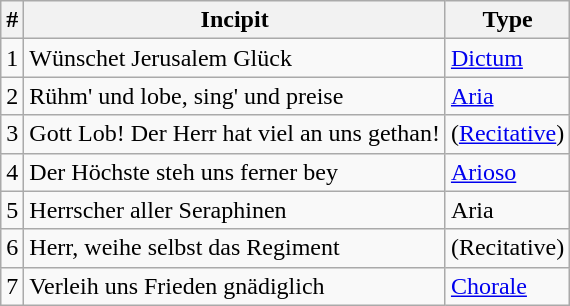<table class="wikitable">
<tr>
<th>#</th>
<th>Incipit</th>
<th>Type</th>
</tr>
<tr>
<td>1</td>
<td>Wünschet Jerusalem Glück</td>
<td><a href='#'>Dictum</a></td>
</tr>
<tr>
<td>2</td>
<td>Rühm' und lobe, sing' und preise</td>
<td><a href='#'>Aria</a></td>
</tr>
<tr>
<td>3</td>
<td>Gott Lob! Der Herr hat viel an uns gethan!</td>
<td>(<a href='#'>Recitative</a>)</td>
</tr>
<tr>
<td>4</td>
<td>Der Höchste steh uns ferner bey</td>
<td><a href='#'>Arioso</a></td>
</tr>
<tr>
<td>5</td>
<td>Herrscher aller Seraphinen</td>
<td>Aria</td>
</tr>
<tr>
<td>6</td>
<td>Herr, weihe selbst das Regiment</td>
<td>(Recitative)</td>
</tr>
<tr>
<td>7</td>
<td>Verleih uns Frieden gnädiglich</td>
<td><a href='#'>Chorale</a></td>
</tr>
</table>
